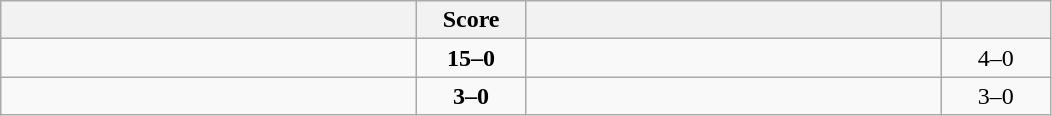<table class="wikitable" style="text-align: center; ">
<tr>
<th align="right" width="270"></th>
<th width="65">Score</th>
<th align="left" width="270"></th>
<th width="65"></th>
</tr>
<tr>
<td align="left"><strong></strong></td>
<td><strong>15–0</strong></td>
<td align="left"></td>
<td>4–0 <strong></strong></td>
</tr>
<tr>
<td align="left"><strong></strong></td>
<td><strong>3–0</strong></td>
<td align="left"></td>
<td>3–0 <strong></strong></td>
</tr>
</table>
